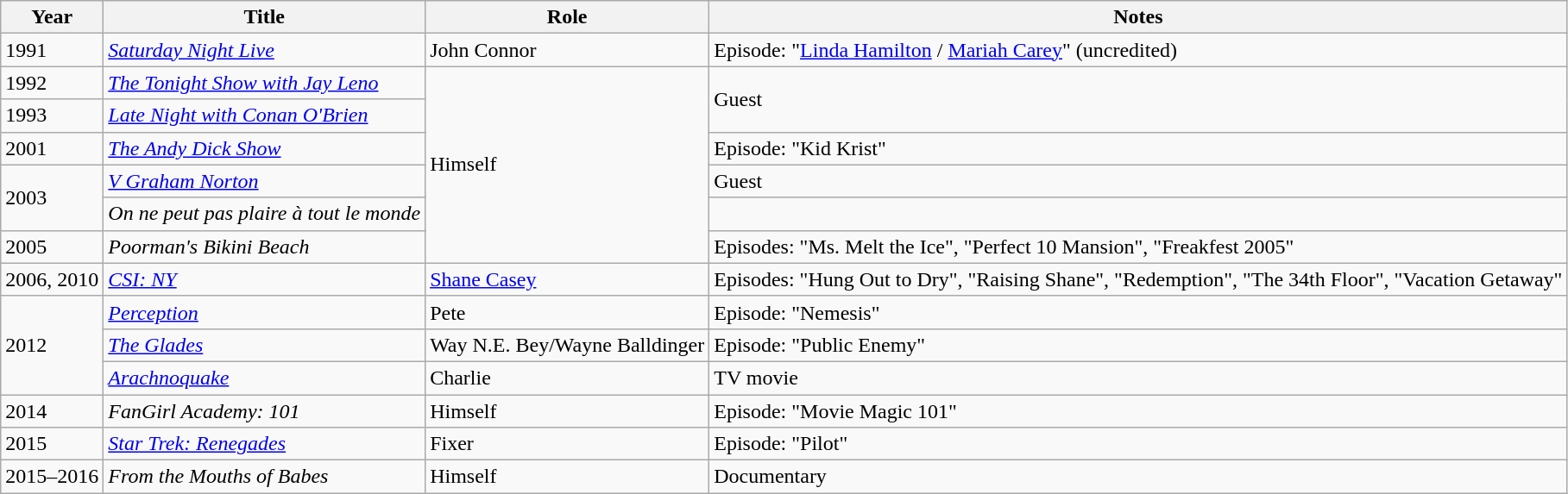<table class="wikitable sortable">
<tr>
<th>Year</th>
<th>Title</th>
<th>Role</th>
<th>Notes</th>
</tr>
<tr>
<td>1991</td>
<td><em><a href='#'>Saturday Night Live</a></em></td>
<td>John Connor</td>
<td>Episode: "<a href='#'>Linda Hamilton</a> / <a href='#'>Mariah Carey</a>" (uncredited)</td>
</tr>
<tr>
<td>1992</td>
<td><em><a href='#'>The Tonight Show with Jay Leno</a></em></td>
<td rowspan="6">Himself</td>
<td rowspan="2">Guest</td>
</tr>
<tr>
<td>1993</td>
<td><em><a href='#'>Late Night with Conan O'Brien</a></em></td>
</tr>
<tr>
<td>2001</td>
<td><em><a href='#'>The Andy Dick Show</a></em></td>
<td>Episode: "Kid Krist"</td>
</tr>
<tr>
<td rowspan="2">2003</td>
<td><em><a href='#'>V Graham Norton</a></em></td>
<td>Guest</td>
</tr>
<tr>
<td><em>On ne peut pas plaire à tout le monde</em></td>
<td></td>
</tr>
<tr>
<td>2005</td>
<td><em>Poorman's Bikini Beach</em></td>
<td>Episodes: "Ms. Melt the Ice", "Perfect 10 Mansion", "Freakfest 2005"</td>
</tr>
<tr>
<td>2006, 2010</td>
<td><em><a href='#'>CSI: NY</a></em></td>
<td><a href='#'>Shane Casey</a></td>
<td>Episodes: "Hung Out to Dry", "Raising Shane", "Redemption", "The 34th Floor", "Vacation Getaway"</td>
</tr>
<tr>
<td rowspan="3">2012</td>
<td><a href='#'><em>Perception</em></a></td>
<td>Pete</td>
<td>Episode: "Nemesis"</td>
</tr>
<tr>
<td><a href='#'><em>The Glades</em></a></td>
<td>Way N.E. Bey/Wayne Balldinger</td>
<td>Episode: "Public Enemy"</td>
</tr>
<tr>
<td><em><a href='#'>Arachnoquake</a></em></td>
<td>Charlie</td>
<td>TV movie</td>
</tr>
<tr>
<td>2014</td>
<td><em>FanGirl Academy: 101</em></td>
<td>Himself</td>
<td>Episode: "Movie Magic 101"</td>
</tr>
<tr>
<td>2015</td>
<td><em><a href='#'>Star Trek: Renegades</a></em></td>
<td>Fixer</td>
<td>Episode: "Pilot"</td>
</tr>
<tr>
<td>2015–2016</td>
<td><em>From the Mouths of Babes</em></td>
<td>Himself</td>
<td>Documentary</td>
</tr>
</table>
